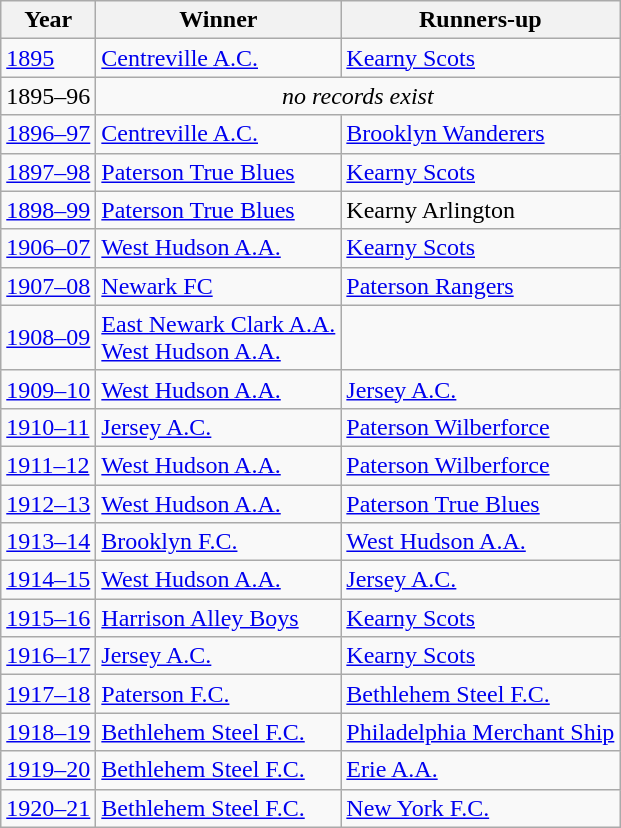<table class="wikitable">
<tr>
<th>Year</th>
<th>Winner</th>
<th>Runners-up</th>
</tr>
<tr>
<td><a href='#'>1895</a></td>
<td><a href='#'>Centreville A.C.</a></td>
<td><a href='#'>Kearny Scots</a></td>
</tr>
<tr>
<td>1895–96</td>
<td colspan=2 align=center><em>no records exist</em></td>
</tr>
<tr>
<td><a href='#'>1896–97</a></td>
<td><a href='#'>Centreville A.C.</a></td>
<td><a href='#'>Brooklyn Wanderers</a></td>
</tr>
<tr>
<td><a href='#'>1897–98</a></td>
<td><a href='#'>Paterson True Blues</a></td>
<td><a href='#'>Kearny Scots</a></td>
</tr>
<tr>
<td><a href='#'>1898–99</a></td>
<td><a href='#'>Paterson True Blues</a></td>
<td>Kearny Arlington</td>
</tr>
<tr>
<td><a href='#'>1906–07</a></td>
<td><a href='#'>West Hudson A.A.</a></td>
<td><a href='#'>Kearny Scots</a></td>
</tr>
<tr>
<td><a href='#'>1907–08</a></td>
<td><a href='#'>Newark FC</a></td>
<td><a href='#'>Paterson Rangers</a></td>
</tr>
<tr>
<td><a href='#'>1908–09</a></td>
<td><a href='#'>East Newark Clark A.A.</a><br><a href='#'>West Hudson A.A.</a></td>
<td></td>
</tr>
<tr>
<td><a href='#'>1909–10</a></td>
<td><a href='#'>West Hudson A.A.</a></td>
<td><a href='#'>Jersey A.C.</a></td>
</tr>
<tr>
<td><a href='#'>1910–11</a></td>
<td><a href='#'>Jersey A.C.</a></td>
<td><a href='#'>Paterson Wilberforce</a></td>
</tr>
<tr>
<td><a href='#'>1911–12</a></td>
<td><a href='#'>West Hudson A.A.</a></td>
<td><a href='#'>Paterson Wilberforce</a></td>
</tr>
<tr>
<td><a href='#'>1912–13</a></td>
<td><a href='#'>West Hudson A.A.</a></td>
<td><a href='#'>Paterson True Blues</a></td>
</tr>
<tr>
<td><a href='#'>1913–14</a></td>
<td><a href='#'>Brooklyn F.C.</a></td>
<td><a href='#'>West Hudson A.A.</a></td>
</tr>
<tr>
<td><a href='#'>1914–15</a></td>
<td><a href='#'>West Hudson A.A.</a></td>
<td><a href='#'>Jersey A.C.</a></td>
</tr>
<tr>
<td><a href='#'>1915–16</a></td>
<td><a href='#'>Harrison Alley Boys</a></td>
<td><a href='#'>Kearny Scots</a></td>
</tr>
<tr>
<td><a href='#'>1916–17</a></td>
<td><a href='#'>Jersey A.C.</a></td>
<td><a href='#'>Kearny Scots</a></td>
</tr>
<tr>
<td><a href='#'>1917–18</a></td>
<td><a href='#'>Paterson F.C.</a></td>
<td><a href='#'>Bethlehem Steel F.C.</a></td>
</tr>
<tr>
<td><a href='#'>1918–19</a></td>
<td><a href='#'>Bethlehem Steel F.C.</a></td>
<td><a href='#'>Philadelphia Merchant Ship</a></td>
</tr>
<tr>
<td><a href='#'>1919–20</a></td>
<td><a href='#'>Bethlehem Steel F.C.</a></td>
<td><a href='#'>Erie A.A.</a></td>
</tr>
<tr>
<td><a href='#'>1920–21</a></td>
<td><a href='#'>Bethlehem Steel F.C.</a></td>
<td><a href='#'>New York F.C.</a></td>
</tr>
</table>
